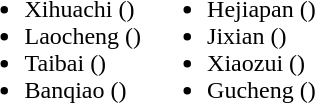<table>
<tr>
<td valign="top"><br><ul><li>Xihuachi ()</li><li>Laocheng  ()</li><li>Taibai ()</li><li>Banqiao ()</li></ul></td>
<td valign="top"><br><ul><li>Hejiapan ()</li><li>Jixian  ()</li><li>Xiaozui ()</li><li>Gucheng  ()</li></ul></td>
</tr>
</table>
